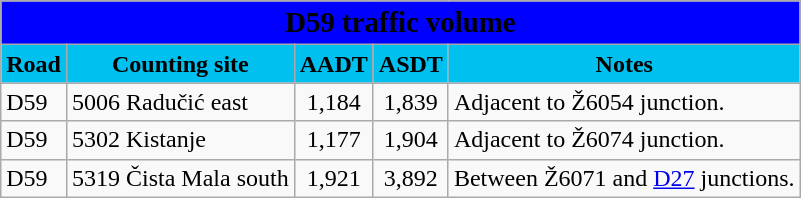<table class="wikitable">
<tr>
<td colspan=5 bgcolor=blue align=center style=margin-top:15><span><big><strong>D59 traffic volume</strong></big></span></td>
</tr>
<tr>
<td align=center bgcolor=00c0f0><strong>Road</strong></td>
<td align=center bgcolor=00c0f0><strong>Counting site</strong></td>
<td align=center bgcolor=00c0f0><strong>AADT</strong></td>
<td align=center bgcolor=00c0f0><strong>ASDT</strong></td>
<td align=center bgcolor=00c0f0><strong>Notes</strong></td>
</tr>
<tr>
<td> D59</td>
<td>5006 Radučić east</td>
<td align=center>1,184</td>
<td align=center>1,839</td>
<td>Adjacent to Ž6054 junction.</td>
</tr>
<tr>
<td> D59</td>
<td>5302 Kistanje</td>
<td align=center>1,177</td>
<td align=center>1,904</td>
<td>Adjacent to Ž6074 junction.</td>
</tr>
<tr>
<td> D59</td>
<td>5319 Čista Mala south</td>
<td align=center>1,921</td>
<td align=center>3,892</td>
<td>Between Ž6071 and <a href='#'>D27</a> junctions.</td>
</tr>
</table>
